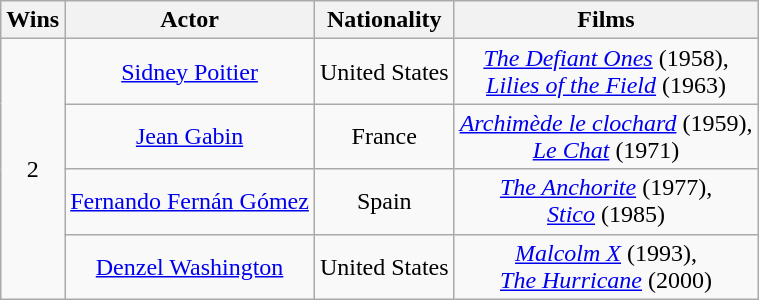<table class="wikitable" style="text-align:center;">
<tr>
<th scope="col">Wins</th>
<th scope="col">Actor</th>
<th scope="col">Nationality</th>
<th scope="col">Films</th>
</tr>
<tr>
<td rowspan="4">2</td>
<td><a href='#'>Sidney Poitier</a></td>
<td>United States</td>
<td><em><a href='#'>The Defiant Ones</a></em> (1958), <br> <em><a href='#'>Lilies of the Field</a></em> (1963)</td>
</tr>
<tr>
<td><a href='#'>Jean Gabin</a></td>
<td>France</td>
<td><em><a href='#'>Archimède le clochard</a></em> (1959), <br> <em><a href='#'>Le Chat</a></em> (1971)</td>
</tr>
<tr>
<td><a href='#'>Fernando Fernán Gómez</a></td>
<td>Spain</td>
<td><em><a href='#'>The Anchorite</a></em> (1977), <br> <em><a href='#'>Stico</a></em> (1985)</td>
</tr>
<tr>
<td><a href='#'>Denzel Washington</a></td>
<td>United States</td>
<td><em><a href='#'>Malcolm X</a></em> (1993), <br> <em><a href='#'>The Hurricane</a></em> (2000)</td>
</tr>
</table>
